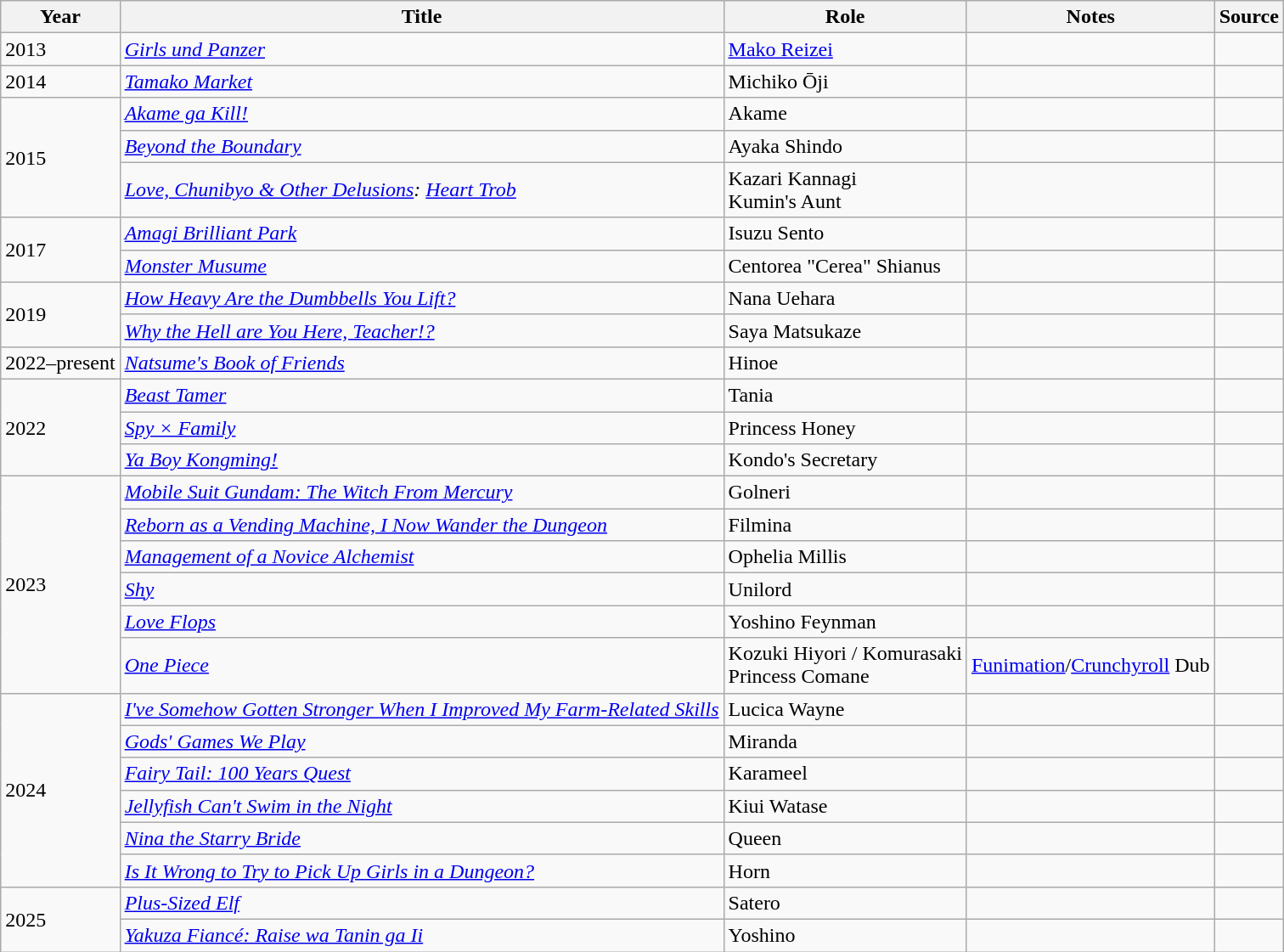<table class="wikitable sortable plainrowheaders">
<tr>
<th>Year</th>
<th>Title</th>
<th>Role</th>
<th class="unsortable">Notes</th>
<th class="unsortable">Source</th>
</tr>
<tr>
<td>2013</td>
<td><em><a href='#'>Girls und Panzer</a></em></td>
<td><a href='#'>Mako Reizei</a></td>
<td></td>
<td></td>
</tr>
<tr>
<td>2014</td>
<td><em><a href='#'>Tamako Market</a></em></td>
<td>Michiko Ōji</td>
<td></td>
<td></td>
</tr>
<tr>
<td rowspan="3">2015</td>
<td><em><a href='#'>Akame ga Kill!</a></em></td>
<td>Akame</td>
<td></td>
<td></td>
</tr>
<tr>
<td><em><a href='#'>Beyond the Boundary</a></em></td>
<td>Ayaka Shindo</td>
<td></td>
<td></td>
</tr>
<tr>
<td><em><a href='#'>Love, Chunibyo & Other Delusions</a>: <a href='#'>Heart Trob</a></em></td>
<td>Kazari Kannagi<br>Kumin's Aunt</td>
<td></td>
<td></td>
</tr>
<tr>
<td rowspan="2">2017</td>
<td><em><a href='#'>Amagi Brilliant Park</a></em></td>
<td>Isuzu Sento</td>
<td></td>
<td></td>
</tr>
<tr>
<td><em><a href='#'>Monster Musume</a></em></td>
<td>Centorea "Cerea" Shianus</td>
<td></td>
<td></td>
</tr>
<tr>
<td rowspan="2">2019</td>
<td><em><a href='#'>How Heavy Are the Dumbbells You Lift?</a></em></td>
<td>Nana Uehara</td>
<td></td>
<td></td>
</tr>
<tr>
<td><em><a href='#'>Why the Hell are You Here, Teacher!?</a></em></td>
<td>Saya Matsukaze</td>
<td></td>
<td></td>
</tr>
<tr>
<td>2022–present</td>
<td><em><a href='#'>Natsume's Book of Friends</a></em></td>
<td>Hinoe</td>
<td></td>
<td></td>
</tr>
<tr>
<td rowspan="3">2022</td>
<td><em><a href='#'>Beast Tamer</a></em></td>
<td>Tania</td>
<td></td>
<td></td>
</tr>
<tr>
<td><em><a href='#'>Spy × Family</a></em></td>
<td>Princess Honey</td>
<td></td>
<td></td>
</tr>
<tr>
<td><em><a href='#'>Ya Boy Kongming!</a></em></td>
<td>Kondo's Secretary</td>
<td></td>
<td></td>
</tr>
<tr>
<td rowspan="6">2023</td>
<td><em><a href='#'>Mobile Suit Gundam: The Witch From Mercury</a></em></td>
<td>Golneri</td>
<td></td>
<td></td>
</tr>
<tr>
<td><em><a href='#'>Reborn as a Vending Machine, I Now Wander the Dungeon</a></em></td>
<td>Filmina</td>
<td></td>
<td></td>
</tr>
<tr>
<td><em><a href='#'>Management of a Novice Alchemist</a></em></td>
<td>Ophelia Millis</td>
<td></td>
<td></td>
</tr>
<tr>
<td><em><a href='#'>Shy</a></em></td>
<td>Unilord</td>
<td></td>
<td></td>
</tr>
<tr>
<td><em><a href='#'>Love Flops</a></em></td>
<td>Yoshino Feynman</td>
<td></td>
<td></td>
</tr>
<tr>
<td><em><a href='#'>One Piece</a></em></td>
<td>Kozuki Hiyori / Komurasaki<br>Princess Comane</td>
<td><a href='#'>Funimation</a>/<a href='#'>Crunchyroll</a> Dub</td>
<td></td>
</tr>
<tr>
<td rowspan="6">2024</td>
<td><em><a href='#'>I've Somehow Gotten Stronger When I Improved My Farm-Related Skills</a></em></td>
<td>Lucica Wayne</td>
<td></td>
<td></td>
</tr>
<tr>
<td><em><a href='#'>Gods' Games We Play</a></em></td>
<td>Miranda</td>
<td></td>
<td></td>
</tr>
<tr>
<td><em><a href='#'>Fairy Tail: 100 Years Quest</a></em></td>
<td>Karameel</td>
<td></td>
<td></td>
</tr>
<tr>
<td><em><a href='#'>Jellyfish Can't Swim in the Night</a></em></td>
<td>Kiui Watase</td>
<td></td>
<td></td>
</tr>
<tr>
<td><em><a href='#'>Nina the Starry Bride</a></em></td>
<td>Queen</td>
<td></td>
<td></td>
</tr>
<tr>
<td><em><a href='#'>Is It Wrong to Try to Pick Up Girls in a Dungeon?</a></em></td>
<td>Horn</td>
<td></td>
<td></td>
</tr>
<tr>
<td rowspan="2">2025</td>
<td><em><a href='#'>Plus-Sized Elf</a></em></td>
<td>Satero</td>
<td></td>
<td></td>
</tr>
<tr>
<td><em><a href='#'>Yakuza Fiancé: Raise wa Tanin ga Ii</a></em></td>
<td>Yoshino</td>
<td></td>
<td></td>
</tr>
</table>
